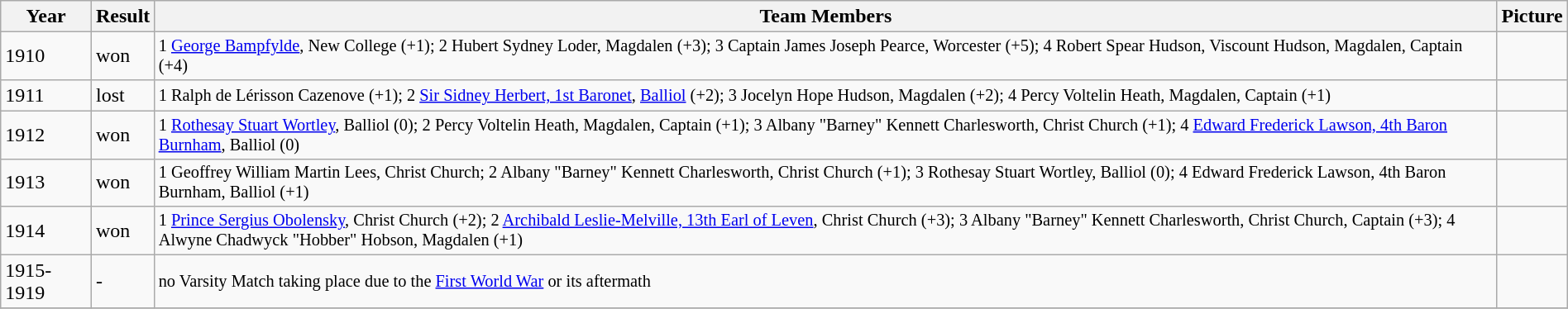<table class="wikitable" width="100%">
<tr>
<th>Year</th>
<th>Result</th>
<th>Team Members</th>
<th>Picture</th>
</tr>
<tr>
<td>1910</td>
<td>won</td>
<td style="font-size:85%">1  <a href='#'>George Bampfylde</a>, New College (+1); 2 Hubert Sydney Loder, Magdalen (+3); 3 Captain James Joseph Pearce, Worcester (+5); 4 Robert Spear Hudson, Viscount Hudson, Magdalen, Captain (+4)</td>
<td><br></td>
</tr>
<tr>
<td>1911</td>
<td>lost</td>
<td style="font-size:85%">1 Ralph de Lérisson Cazenove (+1); 2 <a href='#'>Sir Sidney Herbert, 1st Baronet</a>, <a href='#'>Balliol</a> (+2); 3 Jocelyn Hope Hudson, Magdalen (+2); 4 Percy Voltelin Heath, Magdalen, Captain (+1)</td>
<td></td>
</tr>
<tr>
<td>1912</td>
<td>won</td>
<td style="font-size:85%">1 <a href='#'>Rothesay Stuart Wortley</a>, Balliol (0); 2 Percy Voltelin Heath, Magdalen, Captain (+1); 3 Albany "Barney" Kennett Charlesworth, Christ Church (+1); 4 <a href='#'>Edward Frederick Lawson, 4th Baron Burnham</a>, Balliol (0)</td>
<td></td>
</tr>
<tr>
<td>1913</td>
<td>won</td>
<td style="font-size:85%">1 Geoffrey William Martin Lees, Christ Church; 2 Albany "Barney" Kennett Charlesworth, Christ Church (+1); 3 Rothesay Stuart Wortley, Balliol (0); 4 Edward Frederick Lawson, 4th Baron Burnham, Balliol (+1)</td>
<td></td>
</tr>
<tr>
<td>1914</td>
<td>won</td>
<td style="font-size:85%">1 <a href='#'>Prince Sergius Obolensky</a>, Christ Church (+2); 2 <a href='#'>Archibald Leslie-Melville, 13th Earl of Leven</a>, Christ Church (+3); 3 Albany "Barney" Kennett Charlesworth, Christ Church, Captain (+3); 4 Alwyne Chadwyck "Hobber" Hobson, Magdalen (+1)</td>
<td></td>
</tr>
<tr>
<td>1915- 1919</td>
<td>-</td>
<td style="font-size:85%">no Varsity Match taking place due to the <a href='#'>First World War</a> or its aftermath</td>
<td></td>
</tr>
<tr>
</tr>
</table>
